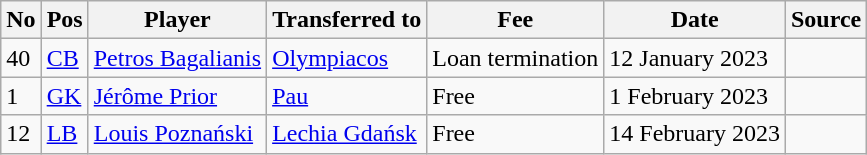<table class="wikitable">
<tr>
<th>No</th>
<th>Pos</th>
<th>Player</th>
<th>Transferred to</th>
<th>Fee</th>
<th>Date</th>
<th>Source</th>
</tr>
<tr>
<td>40</td>
<td><a href='#'>CB</a></td>
<td><a href='#'>Petros Bagalianis</a></td>
<td><a href='#'>Olympiacos</a></td>
<td>Loan termination</td>
<td>12 January 2023</td>
<td></td>
</tr>
<tr>
<td>1</td>
<td><a href='#'>GK</a></td>
<td><a href='#'>Jérôme Prior</a></td>
<td><a href='#'>Pau</a></td>
<td>Free</td>
<td>1 February 2023</td>
<td></td>
</tr>
<tr>
<td>12</td>
<td><a href='#'>LB</a></td>
<td><a href='#'>Louis Poznański</a></td>
<td><a href='#'>Lechia Gdańsk</a></td>
<td>Free</td>
<td>14 February 2023</td>
<td></td>
</tr>
</table>
